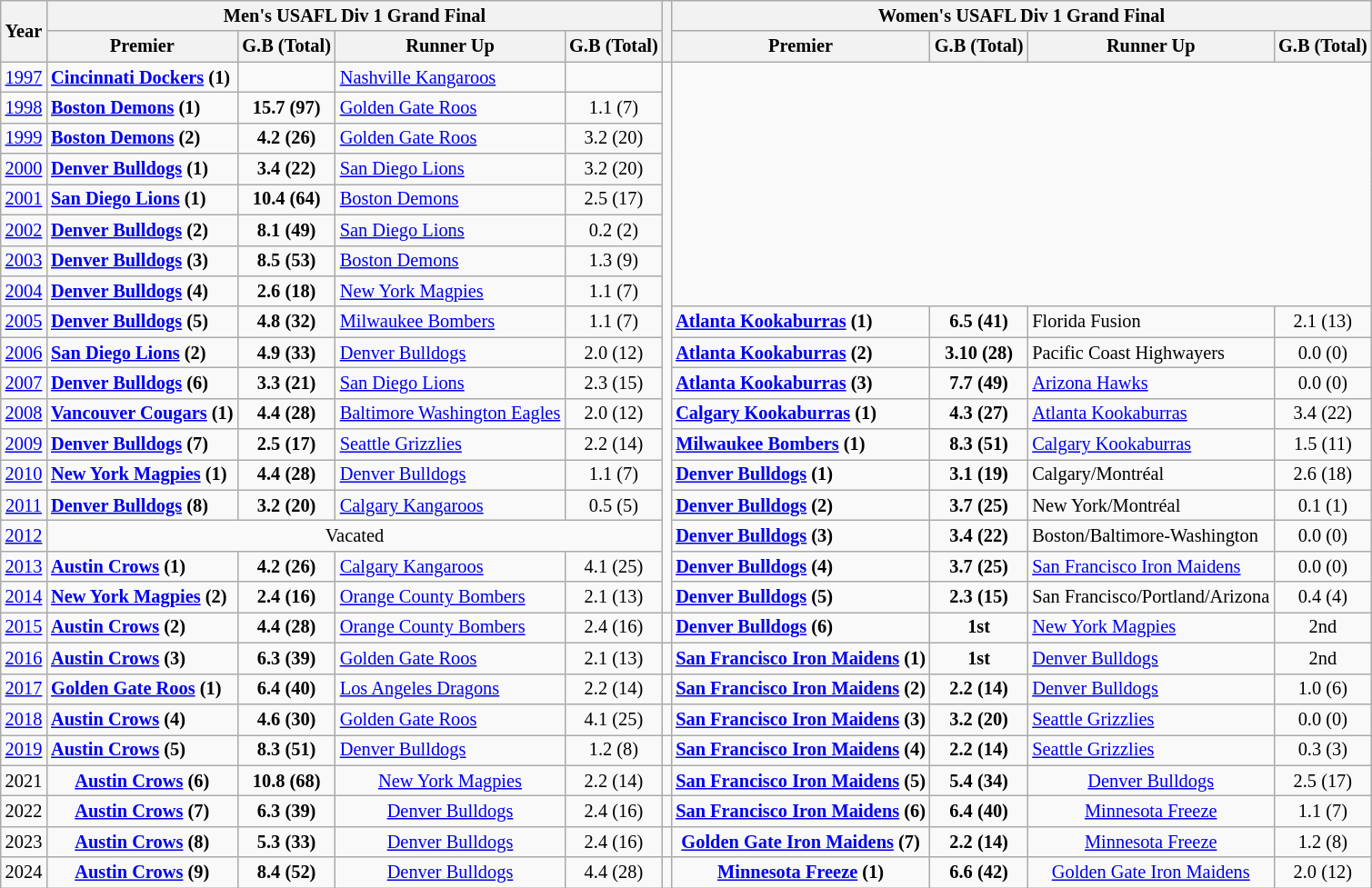<table class="wikitable" style="text-align:center; font-size:85%">
<tr>
<th rowspan="2" width="20">Year</th>
<th colspan="4" width="50">Men's USAFL Div 1 Grand Final</th>
<th rowspan="2"></th>
<th colspan="4">Women's USAFL Div 1 Grand Final</th>
</tr>
<tr>
<th>Premier</th>
<th>G.B (Total)</th>
<th>Runner Up</th>
<th>G.B (Total)</th>
<th>Premier</th>
<th>G.B (Total)</th>
<th>Runner Up</th>
<th>G.B (Total)</th>
</tr>
<tr>
<td><a href='#'>1997</a></td>
<td style="text-align:left"><strong><a href='#'>Cincinnati Dockers</a> (1)</strong></td>
<td></td>
<td style="text-align:left"><a href='#'>Nashville Kangaroos</a></td>
<td></td>
<td rowspan="18"></td>
<td colspan="4" rowspan="8"></td>
</tr>
<tr>
<td><a href='#'>1998</a></td>
<td style="text-align:left"><strong><a href='#'>Boston Demons</a> (1)</strong></td>
<td><strong>15.7 (97)</strong></td>
<td style="text-align:left"><a href='#'>Golden Gate Roos</a></td>
<td>1.1 (7)</td>
</tr>
<tr>
<td><a href='#'>1999</a></td>
<td style="text-align:left"><strong><a href='#'>Boston Demons</a> (2)</strong></td>
<td><strong>4.2 (26)</strong></td>
<td style="text-align:left"><a href='#'>Golden Gate Roos</a></td>
<td>3.2 (20)</td>
</tr>
<tr>
<td><a href='#'>2000</a></td>
<td style="text-align:left"><strong><a href='#'>Denver Bulldogs</a> (1)</strong></td>
<td><strong>3.4 (22)</strong></td>
<td style="text-align:left"><a href='#'>San Diego Lions</a></td>
<td>3.2 (20)</td>
</tr>
<tr>
<td><a href='#'>2001</a></td>
<td style="text-align:left"><strong><a href='#'>San Diego Lions</a> (1)</strong></td>
<td><strong>10.4 (64)</strong></td>
<td style="text-align:left"><a href='#'>Boston Demons</a></td>
<td>2.5 (17)</td>
</tr>
<tr>
<td><a href='#'>2002</a></td>
<td style="text-align:left"><strong><a href='#'>Denver Bulldogs</a> (2)</strong></td>
<td><strong>8.1 (49)</strong></td>
<td style="text-align:left"><a href='#'>San Diego Lions</a></td>
<td>0.2 (2)</td>
</tr>
<tr>
<td><a href='#'>2003</a></td>
<td style="text-align:left"><strong><a href='#'>Denver Bulldogs</a> (3)</strong></td>
<td><strong>8.5 (53)</strong></td>
<td style="text-align:left"><a href='#'>Boston Demons</a></td>
<td>1.3 (9)</td>
</tr>
<tr>
<td><a href='#'>2004</a></td>
<td style="text-align:left"><strong><a href='#'>Denver Bulldogs</a> (4)</strong></td>
<td><strong>2.6 (18)</strong></td>
<td style="text-align:left"><a href='#'>New York Magpies</a></td>
<td>1.1 (7)</td>
</tr>
<tr>
<td><a href='#'>2005</a></td>
<td style="text-align:left"><strong><a href='#'>Denver Bulldogs</a> (5)</strong></td>
<td><strong>4.8 (32)</strong></td>
<td style="text-align:left"><a href='#'>Milwaukee Bombers</a></td>
<td>1.1 (7)</td>
<td style="text-align:left"><strong><a href='#'>Atlanta Kookaburras</a> (1)</strong></td>
<td><strong>6.5 (41)</strong></td>
<td style="text-align:left">Florida Fusion</td>
<td>2.1 (13)</td>
</tr>
<tr>
<td><a href='#'>2006</a></td>
<td style="text-align:left"><strong><a href='#'>San Diego Lions</a> (2)</strong></td>
<td><strong>4.9 (33)</strong></td>
<td style="text-align:left"><a href='#'>Denver Bulldogs</a></td>
<td>2.0 (12)</td>
<td style="text-align:left"><strong><a href='#'>Atlanta Kookaburras</a> (2)</strong></td>
<td><strong>3.10 (28)</strong></td>
<td style="text-align:left">Pacific Coast Highwayers</td>
<td>0.0 (0)</td>
</tr>
<tr>
<td><a href='#'>2007</a></td>
<td style="text-align:left"><strong><a href='#'>Denver Bulldogs</a> (6)</strong></td>
<td><strong>3.3 (21)</strong></td>
<td style="text-align:left"><a href='#'>San Diego Lions</a></td>
<td>2.3 (15)</td>
<td style="text-align:left"><strong><a href='#'>Atlanta Kookaburras</a> (3)</strong></td>
<td><strong>7.7 (49)</strong></td>
<td style="text-align:left"><a href='#'>Arizona Hawks</a></td>
<td>0.0 (0)</td>
</tr>
<tr>
<td><a href='#'>2008</a></td>
<td style="text-align:left"><strong><a href='#'>Vancouver Cougars</a> (1)</strong></td>
<td><strong>4.4 (28)</strong></td>
<td style="text-align:left"><a href='#'>Baltimore Washington Eagles</a></td>
<td>2.0 (12)</td>
<td style="text-align:left"><strong><a href='#'>Calgary Kookaburras</a> (1)</strong></td>
<td><strong>4.3 (27)</strong></td>
<td style="text-align:left"><a href='#'>Atlanta Kookaburras</a></td>
<td>3.4 (22)</td>
</tr>
<tr>
<td><a href='#'>2009</a></td>
<td style="text-align:left"><strong><a href='#'>Denver Bulldogs</a> (7)</strong></td>
<td><strong>2.5 (17)</strong></td>
<td style="text-align:left"><a href='#'>Seattle Grizzlies</a></td>
<td>2.2 (14)</td>
<td style="text-align:left"><strong><a href='#'>Milwaukee Bombers</a> (1)</strong></td>
<td><strong>8.3 (51)</strong></td>
<td style="text-align:left"><a href='#'>Calgary Kookaburras</a></td>
<td>1.5 (11)</td>
</tr>
<tr>
<td><a href='#'>2010</a></td>
<td style="text-align:left"><strong><a href='#'>New York Magpies</a> (1)</strong></td>
<td><strong>4.4 (28)</strong></td>
<td style="text-align:left"><a href='#'>Denver Bulldogs</a></td>
<td>1.1 (7)</td>
<td style="text-align:left"><strong><a href='#'>Denver Bulldogs</a> (1)</strong></td>
<td><strong>3.1 (19)</strong></td>
<td style="text-align:left">Calgary/Montréal</td>
<td>2.6 (18)</td>
</tr>
<tr>
<td><a href='#'>2011</a></td>
<td style="text-align:left"><strong><a href='#'>Denver Bulldogs</a> (8)</strong></td>
<td><strong>3.2 (20)</strong></td>
<td style="text-align:left"><a href='#'>Calgary Kangaroos</a></td>
<td>0.5 (5)</td>
<td style="text-align:left"><strong><a href='#'>Denver Bulldogs</a> (2)</strong></td>
<td><strong>3.7 (25)</strong></td>
<td style="text-align:left">New York/Montréal</td>
<td>0.1 (1)</td>
</tr>
<tr>
<td><a href='#'>2012</a></td>
<td colspan="4">Vacated</td>
<td style="text-align:left"><strong><a href='#'>Denver Bulldogs</a> (3)</strong></td>
<td><strong>3.4 (22)</strong></td>
<td style="text-align:left">Boston/Baltimore-Washington</td>
<td>0.0 (0)</td>
</tr>
<tr>
<td><a href='#'>2013</a></td>
<td style="text-align:left"><strong><a href='#'>Austin Crows</a> (1)</strong></td>
<td><strong>4.2 (26)</strong></td>
<td style="text-align:left"><a href='#'>Calgary Kangaroos</a></td>
<td>4.1 (25)</td>
<td style="text-align:left"><strong><a href='#'>Denver Bulldogs</a> (4)</strong></td>
<td><strong>3.7 (25)</strong></td>
<td style="text-align:left"><a href='#'>San Francisco Iron Maidens</a></td>
<td>0.0 (0)</td>
</tr>
<tr>
<td><a href='#'>2014</a></td>
<td style="text-align:left"><strong><a href='#'>New York Magpies</a> (2)</strong></td>
<td><strong>2.4 (16)</strong></td>
<td style="text-align:left"><a href='#'>Orange County Bombers</a></td>
<td>2.1 (13)</td>
<td style="text-align:left"><strong><a href='#'>Denver Bulldogs</a> (5)</strong></td>
<td><strong>2.3 (15)</strong></td>
<td style="text-align:left">San Francisco/Portland/Arizona</td>
<td>0.4 (4)</td>
</tr>
<tr>
<td><a href='#'>2015</a></td>
<td style="text-align:left"><strong><a href='#'>Austin Crows</a> (2)</strong></td>
<td><strong>4.4 (28)</strong></td>
<td style="text-align:left"><a href='#'>Orange County Bombers</a></td>
<td>2.4 (16)</td>
<td></td>
<td style="text-align:left"><strong><a href='#'>Denver Bulldogs</a> (6)</strong></td>
<td><strong>1st</strong></td>
<td style="text-align:left"><a href='#'>New York Magpies</a></td>
<td>2nd</td>
</tr>
<tr>
<td><a href='#'>2016</a></td>
<td style="text-align:left"><strong><a href='#'>Austin Crows</a> (3)</strong></td>
<td><strong>6.3 (39)</strong></td>
<td style="text-align:left"><a href='#'>Golden Gate Roos</a></td>
<td>2.1 (13)</td>
<td></td>
<td style="text-align:left"><strong><a href='#'>San Francisco Iron Maidens</a> (1)</strong></td>
<td><strong>1st</strong></td>
<td style="text-align:left"><a href='#'>Denver Bulldogs</a></td>
<td>2nd</td>
</tr>
<tr>
<td><a href='#'>2017</a></td>
<td style="text-align:left"><strong><a href='#'>Golden Gate Roos</a> (1)</strong></td>
<td><strong>6.4 (40)</strong></td>
<td style="text-align:left"><a href='#'>Los Angeles Dragons</a></td>
<td>2.2 (14)</td>
<td></td>
<td style="text-align:left"><strong><a href='#'>San Francisco Iron Maidens</a> (2)</strong></td>
<td><strong>2.2 (14)</strong></td>
<td style="text-align:left"><a href='#'>Denver Bulldogs</a></td>
<td>1.0 (6)</td>
</tr>
<tr>
<td><a href='#'>2018</a></td>
<td style="text-align:left"><strong><a href='#'>Austin Crows</a> (4)</strong></td>
<td><strong>4.6 (30)</strong></td>
<td style="text-align:left"><a href='#'>Golden Gate Roos</a></td>
<td>4.1 (25)</td>
<td></td>
<td style="text-align:left"><strong><a href='#'>San Francisco Iron Maidens</a> (3)</strong></td>
<td><strong>3.2 (20)</strong></td>
<td style="text-align:left"><a href='#'>Seattle Grizzlies</a></td>
<td>0.0 (0)</td>
</tr>
<tr>
<td><a href='#'>2019</a></td>
<td style="text-align:left"><strong><a href='#'>Austin Crows</a> (5)</strong></td>
<td><strong>8.3 (51)</strong></td>
<td style="text-align:left"><a href='#'>Denver Bulldogs</a></td>
<td>1.2 (8)</td>
<td></td>
<td style="text-align:left"><strong><a href='#'>San Francisco Iron Maidens</a> (4)</strong></td>
<td><strong>2.2 (14)</strong></td>
<td style="text-align:left"><a href='#'>Seattle Grizzlies</a></td>
<td>0.3 (3)</td>
</tr>
<tr>
<td>2021</td>
<td><strong><a href='#'>Austin Crows</a> (6)</strong></td>
<td><strong>10.8 (68)</strong></td>
<td><a href='#'>New York Magpies</a></td>
<td>2.2 (14)</td>
<td></td>
<td><strong><a href='#'>San Francisco Iron Maidens</a> (5)</strong></td>
<td><strong>5.4 (34)</strong></td>
<td><a href='#'>Denver Bulldogs</a></td>
<td>2.5 (17)</td>
</tr>
<tr>
<td>2022</td>
<td><strong><a href='#'>Austin Crows</a> (7)</strong></td>
<td><strong>6.3 (39)</strong></td>
<td><a href='#'>Denver Bulldogs</a></td>
<td>2.4 (16)</td>
<td></td>
<td><strong><a href='#'>San Francisco Iron Maidens</a> (6)</strong></td>
<td><strong>6.4 (40)</strong></td>
<td><a href='#'>Minnesota Freeze</a></td>
<td>1.1 (7)</td>
</tr>
<tr>
<td>2023</td>
<td><strong><a href='#'>Austin Crows</a></strong> <strong>(8)</strong></td>
<td><strong>5.3 (33)</strong></td>
<td><a href='#'>Denver Bulldogs</a></td>
<td>2.4 (16)</td>
<td></td>
<td><a href='#'><strong>Golden Gate Iron Maidens</strong></a> <strong>(7)</strong></td>
<td><strong>2.2 (14)</strong></td>
<td><a href='#'>Minnesota Freeze</a></td>
<td>1.2 (8)</td>
</tr>
<tr>
<td>2024</td>
<td><strong><a href='#'>Austin Crows</a> (9)</strong></td>
<td><strong>8.4 (52)</strong></td>
<td><a href='#'>Denver Bulldogs</a></td>
<td>4.4 (28)</td>
<td></td>
<td><strong><a href='#'>Minnesota Freeze</a> (1)</strong></td>
<td><strong>6.6 (42)</strong></td>
<td><a href='#'>Golden Gate Iron Maidens</a></td>
<td>2.0 (12)</td>
</tr>
</table>
